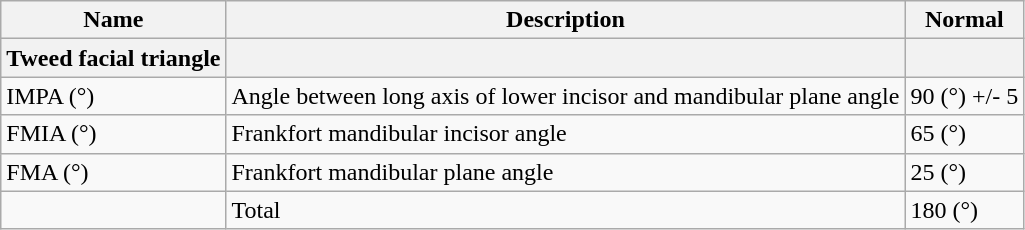<table class="wikitable">
<tr>
<th>Name</th>
<th>Description</th>
<th>Normal</th>
</tr>
<tr>
<th>Tweed facial triangle</th>
<th></th>
<th></th>
</tr>
<tr>
<td>IMPA (°)</td>
<td>Angle between long axis of lower incisor and mandibular plane angle</td>
<td>90 (°) +/- 5</td>
</tr>
<tr>
<td>FMIA (°)</td>
<td>Frankfort mandibular incisor angle</td>
<td>65 (°)</td>
</tr>
<tr>
<td>FMA (°)</td>
<td>Frankfort mandibular plane angle</td>
<td>25 (°)</td>
</tr>
<tr>
<td></td>
<td>Total</td>
<td>180 (°)</td>
</tr>
</table>
